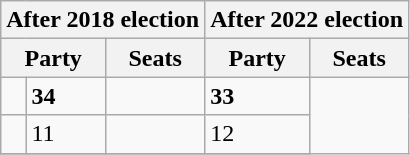<table class="wikitable">
<tr>
<th colspan="3">After 2018 election</th>
<th colspan="3">After 2022 election</th>
</tr>
<tr>
<th colspan="2">Party</th>
<th>Seats</th>
<th colspan="2">Party</th>
<th>Seats</th>
</tr>
<tr>
<td></td>
<td><strong>34</strong></td>
<td></td>
<td><strong>33</strong></td>
</tr>
<tr>
<td></td>
<td>11</td>
<td></td>
<td>12</td>
</tr>
<tr>
</tr>
</table>
